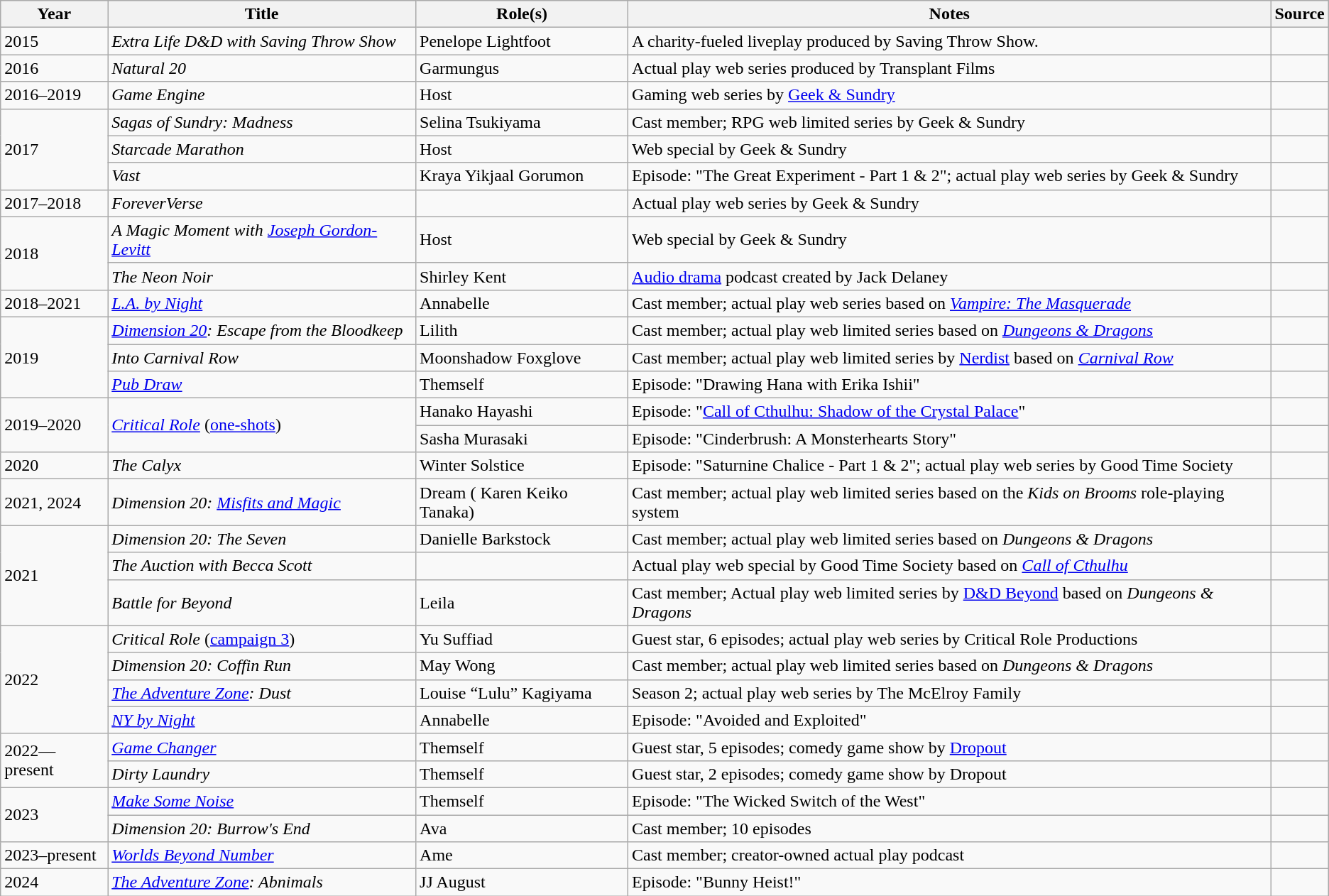<table class="wikitable sortable">
<tr>
<th>Year</th>
<th>Title</th>
<th>Role(s)</th>
<th>Notes</th>
<th>Source</th>
</tr>
<tr>
<td>2015</td>
<td><em>Extra Life D&D with Saving Throw Show</em></td>
<td>Penelope Lightfoot</td>
<td>A charity-fueled liveplay produced by Saving Throw Show.</td>
<td></td>
</tr>
<tr>
<td>2016</td>
<td><em>Natural 20</em></td>
<td>Garmungus</td>
<td>Actual play web series produced by Transplant Films</td>
<td></td>
</tr>
<tr>
<td>2016–2019</td>
<td><em>Game Engine</em></td>
<td>Host</td>
<td>Gaming web series by <a href='#'>Geek & Sundry</a></td>
<td></td>
</tr>
<tr>
<td rowspan="3">2017</td>
<td><em>Sagas of Sundry: Madness</em></td>
<td>Selina Tsukiyama</td>
<td>Cast member; RPG web limited series by Geek & Sundry</td>
<td></td>
</tr>
<tr>
<td><em>Starcade Marathon</em></td>
<td>Host</td>
<td>Web special by Geek & Sundry</td>
<td></td>
</tr>
<tr>
<td><em>Vast</em></td>
<td>Kraya Yikjaal Gorumon</td>
<td>Episode: "The Great Experiment - Part 1 & 2"; actual play web series by Geek & Sundry</td>
<td></td>
</tr>
<tr>
<td>2017–2018</td>
<td><em>ForeverVerse</em></td>
<td></td>
<td>Actual play web series by Geek & Sundry</td>
<td></td>
</tr>
<tr>
<td rowspan="2">2018</td>
<td><em>A Magic Moment with <a href='#'>Joseph Gordon-Levitt</a></em></td>
<td>Host</td>
<td>Web special by Geek & Sundry</td>
<td></td>
</tr>
<tr>
<td><em>The Neon Noir</em></td>
<td>Shirley Kent</td>
<td><a href='#'>Audio drama</a> podcast created by Jack Delaney</td>
<td></td>
</tr>
<tr>
<td>2018–2021</td>
<td><em><a href='#'>L.A. by Night</a></em></td>
<td>Annabelle</td>
<td>Cast member; actual play web series based on <em><a href='#'>Vampire: The Masquerade</a></em></td>
<td></td>
</tr>
<tr>
<td rowspan="3">2019</td>
<td><em><a href='#'>Dimension 20</a>: Escape from the Bloodkeep</em></td>
<td>Lilith</td>
<td>Cast member; actual play web limited series based on <em><a href='#'>Dungeons & Dragons</a></em></td>
<td></td>
</tr>
<tr>
<td><em>Into Carnival Row</em></td>
<td>Moonshadow Foxglove</td>
<td>Cast member; actual play web limited series by <a href='#'>Nerdist</a> based on <em><a href='#'>Carnival Row</a></em></td>
<td></td>
</tr>
<tr>
<td><em><a href='#'>Pub Draw</a></em></td>
<td>Themself</td>
<td>Episode: "Drawing Hana with Erika Ishii"</td>
<td></td>
</tr>
<tr>
<td rowspan="2">2019–2020</td>
<td rowspan="2"><em><a href='#'>Critical Role</a></em> (<a href='#'>one-shots</a>)</td>
<td>Hanako Hayashi</td>
<td>Episode: "<a href='#'>Call of Cthulhu: Shadow of the Crystal Palace</a>"</td>
<td></td>
</tr>
<tr>
<td>Sasha Murasaki</td>
<td>Episode: "Cinderbrush: A Monsterhearts Story"</td>
<td></td>
</tr>
<tr>
<td>2020</td>
<td><em>The Calyx</em></td>
<td>Winter Solstice</td>
<td>Episode: "Saturnine Chalice - Part 1 & 2"; actual play web series by Good Time Society</td>
<td></td>
</tr>
<tr>
<td>2021, 2024</td>
<td><em>Dimension 20: <a href='#'>Misfits and Magic</a></em></td>
<td>Dream ( Karen Keiko Tanaka)</td>
<td>Cast member; actual play web limited series based on the <em>Kids on Brooms</em> role-playing system</td>
<td></td>
</tr>
<tr>
<td rowspan="3">2021</td>
<td><em>Dimension 20: The Seven</em></td>
<td>Danielle Barkstock</td>
<td>Cast member; actual play web limited series based on <em>Dungeons & Dragons</em></td>
<td></td>
</tr>
<tr>
<td><em>The Auction with Becca Scott</em></td>
<td></td>
<td>Actual play web special by Good Time Society based on <em><a href='#'>Call of Cthulhu</a></em></td>
<td></td>
</tr>
<tr>
<td><em>Battle for Beyond</em></td>
<td>Leila</td>
<td>Cast member; Actual play web limited series by <a href='#'>D&D Beyond</a> based on <em>Dungeons & Dragons</em></td>
<td></td>
</tr>
<tr>
<td rowspan="4">2022</td>
<td><em>Critical Role</em> (<a href='#'>campaign 3</a>)</td>
<td>Yu Suffiad</td>
<td>Guest star, 6 episodes; actual play web series by Critical Role Productions</td>
<td></td>
</tr>
<tr>
<td><em>Dimension 20: Coffin Run</em></td>
<td>May Wong</td>
<td>Cast member; actual play web limited series based on <em>Dungeons & Dragons</em></td>
<td></td>
</tr>
<tr>
<td><em><a href='#'>The Adventure Zone</a>: Dust</em></td>
<td>Louise “Lulu” Kagiyama</td>
<td>Season 2; actual play web series by The McElroy Family</td>
<td></td>
</tr>
<tr>
<td><em><a href='#'>NY by Night</a></em></td>
<td>Annabelle</td>
<td>Episode: "Avoided and Exploited"</td>
<td></td>
</tr>
<tr>
<td rowspan="2">2022—present</td>
<td><em><a href='#'>Game Changer</a></em></td>
<td>Themself</td>
<td>Guest star, 5 episodes; comedy game show by <a href='#'>Dropout</a></td>
<td></td>
</tr>
<tr>
<td><em>Dirty Laundry</em></td>
<td>Themself</td>
<td>Guest star, 2 episodes; comedy game show by Dropout</td>
<td></td>
</tr>
<tr>
<td rowspan="2">2023</td>
<td><em><a href='#'>Make Some Noise</a></em></td>
<td>Themself</td>
<td>Episode: "The Wicked Switch of the West"</td>
<td></td>
</tr>
<tr>
<td><em>Dimension 20: Burrow's End</em></td>
<td>Ava</td>
<td>Cast member; 10 episodes</td>
<td></td>
</tr>
<tr>
<td>2023–present</td>
<td><em><a href='#'>Worlds Beyond Number</a></em></td>
<td>Ame</td>
<td>Cast member; creator-owned actual play podcast</td>
<td></td>
</tr>
<tr>
<td>2024</td>
<td><em><a href='#'>The Adventure Zone</a>: Abnimals</em></td>
<td>JJ August</td>
<td>Episode: "Bunny Heist!"</td>
<td></td>
</tr>
</table>
